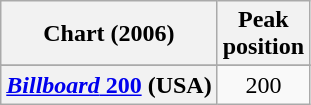<table class="wikitable sortable plainrowheaders" style="text-align:center">
<tr>
<th scope="col">Chart (2006)</th>
<th scope="col">Peak<br>position</th>
</tr>
<tr>
</tr>
<tr>
<th scope="row"><a href='#'><em>Billboard</em> 200</a> (USA)</th>
<td align="center">200</td>
</tr>
</table>
